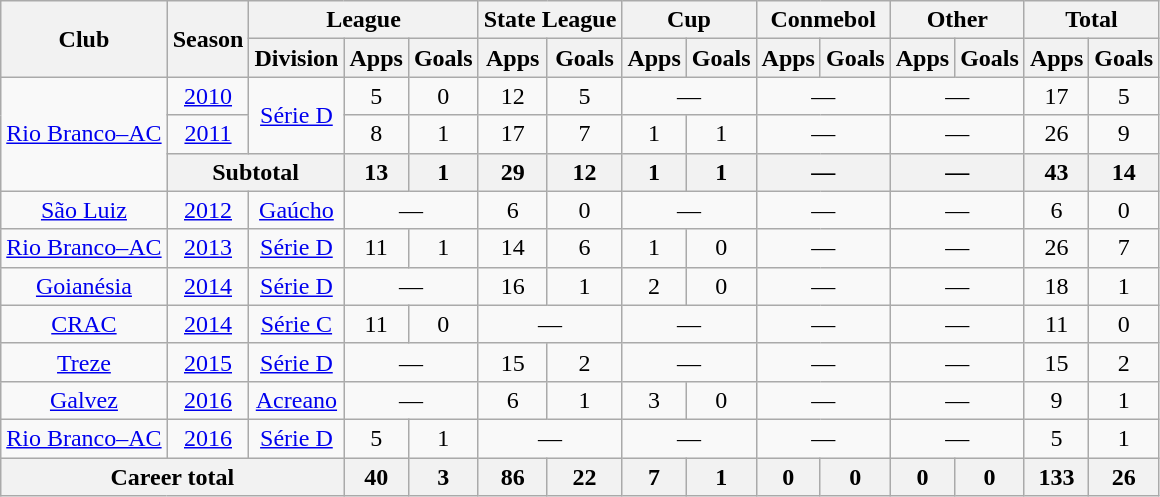<table class="wikitable" style="text-align: center;">
<tr>
<th rowspan="2">Club</th>
<th rowspan="2">Season</th>
<th colspan="3">League</th>
<th colspan="2">State League</th>
<th colspan="2">Cup</th>
<th colspan="2">Conmebol</th>
<th colspan="2">Other</th>
<th colspan="2">Total</th>
</tr>
<tr>
<th>Division</th>
<th>Apps</th>
<th>Goals</th>
<th>Apps</th>
<th>Goals</th>
<th>Apps</th>
<th>Goals</th>
<th>Apps</th>
<th>Goals</th>
<th>Apps</th>
<th>Goals</th>
<th>Apps</th>
<th>Goals</th>
</tr>
<tr>
<td rowspan=3 valign="center"><a href='#'>Rio Branco–AC</a></td>
<td><a href='#'>2010</a></td>
<td rowspan=2><a href='#'>Série D</a></td>
<td>5</td>
<td>0</td>
<td>12</td>
<td>5</td>
<td colspan="2">—</td>
<td colspan="2">—</td>
<td colspan="2">—</td>
<td>17</td>
<td>5</td>
</tr>
<tr>
<td><a href='#'>2011</a></td>
<td>8</td>
<td>1</td>
<td>17</td>
<td>7</td>
<td>1</td>
<td>1</td>
<td colspan="2">—</td>
<td colspan="2">—</td>
<td>26</td>
<td>9</td>
</tr>
<tr>
<th colspan="2"><strong>Subtotal</strong></th>
<th>13</th>
<th>1</th>
<th>29</th>
<th>12</th>
<th>1</th>
<th>1</th>
<th colspan="2">—</th>
<th colspan="2">—</th>
<th>43</th>
<th>14</th>
</tr>
<tr>
<td valign="center"><a href='#'>São Luiz</a></td>
<td><a href='#'>2012</a></td>
<td><a href='#'>Gaúcho</a></td>
<td colspan="2">—</td>
<td>6</td>
<td>0</td>
<td colspan="2">—</td>
<td colspan="2">—</td>
<td colspan="2">—</td>
<td>6</td>
<td>0</td>
</tr>
<tr>
<td valign="center"><a href='#'>Rio Branco–AC</a></td>
<td><a href='#'>2013</a></td>
<td><a href='#'>Série D</a></td>
<td>11</td>
<td>1</td>
<td>14</td>
<td>6</td>
<td>1</td>
<td>0</td>
<td colspan="2">—</td>
<td colspan="2">—</td>
<td>26</td>
<td>7</td>
</tr>
<tr>
<td valign="center"><a href='#'>Goianésia</a></td>
<td><a href='#'>2014</a></td>
<td><a href='#'>Série D</a></td>
<td colspan="2">—</td>
<td>16</td>
<td>1</td>
<td>2</td>
<td>0</td>
<td colspan="2">—</td>
<td colspan="2">—</td>
<td>18</td>
<td>1</td>
</tr>
<tr>
<td valign="center"><a href='#'>CRAC</a></td>
<td><a href='#'>2014</a></td>
<td><a href='#'>Série C</a></td>
<td>11</td>
<td>0</td>
<td colspan="2">—</td>
<td colspan="2">—</td>
<td colspan="2">—</td>
<td colspan="2">—</td>
<td>11</td>
<td>0</td>
</tr>
<tr>
<td valign="center"><a href='#'>Treze</a></td>
<td><a href='#'>2015</a></td>
<td><a href='#'>Série D</a></td>
<td colspan="2">—</td>
<td>15</td>
<td>2</td>
<td colspan="2">—</td>
<td colspan="2">—</td>
<td colspan="2">—</td>
<td>15</td>
<td>2</td>
</tr>
<tr>
<td valign="center"><a href='#'>Galvez</a></td>
<td><a href='#'>2016</a></td>
<td><a href='#'>Acreano</a></td>
<td colspan="2">—</td>
<td>6</td>
<td>1</td>
<td>3</td>
<td>0</td>
<td colspan="2">—</td>
<td colspan="2">—</td>
<td>9</td>
<td>1</td>
</tr>
<tr>
<td valign="center"><a href='#'>Rio Branco–AC</a></td>
<td><a href='#'>2016</a></td>
<td><a href='#'>Série D</a></td>
<td>5</td>
<td>1</td>
<td colspan="2">—</td>
<td colspan="2">—</td>
<td colspan="2">—</td>
<td colspan="2">—</td>
<td>5</td>
<td>1</td>
</tr>
<tr>
<th colspan="3"><strong>Career total</strong></th>
<th>40</th>
<th>3</th>
<th>86</th>
<th>22</th>
<th>7</th>
<th>1</th>
<th>0</th>
<th>0</th>
<th>0</th>
<th>0</th>
<th>133</th>
<th>26</th>
</tr>
</table>
